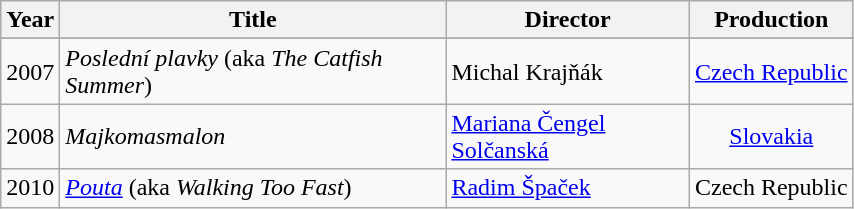<table class="wikitable">
<tr>
<th>Year</th>
<th width="250">Title</th>
<th width="155">Director</th>
<th>Production</th>
</tr>
<tr>
</tr>
<tr>
<td>2007</td>
<td><em>Poslední plavky</em> (aka <em>The Catfish Summer</em>)</td>
<td>Michal Krajňák</td>
<td align="center"><a href='#'>Czech Republic</a></td>
</tr>
<tr>
<td>2008</td>
<td><em>Majkomasmalon</em> </td>
<td><a href='#'>Mariana Čengel Solčanská</a></td>
<td align="center"><a href='#'>Slovakia</a></td>
</tr>
<tr>
<td>2010</td>
<td><em><a href='#'>Pouta</a></em> (aka <em>Walking Too Fast</em>)</td>
<td><a href='#'>Radim Špaček</a></td>
<td align="center">Czech Republic</td>
</tr>
</table>
